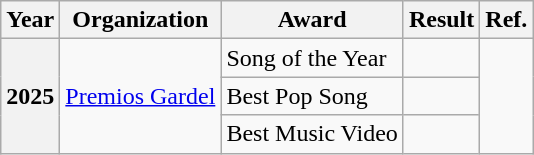<table class="wikitable plainrowheaders">
<tr>
<th>Year</th>
<th>Organization</th>
<th>Award</th>
<th>Result</th>
<th>Ref.</th>
</tr>
<tr>
<th rowspan="3" scope="row">2025</th>
<td rowspan="3"><a href='#'>Premios Gardel</a></td>
<td>Song of the Year</td>
<td></td>
<td rowspan="3"></td>
</tr>
<tr>
<td>Best Pop Song</td>
<td></td>
</tr>
<tr>
<td>Best Music Video</td>
<td></td>
</tr>
</table>
